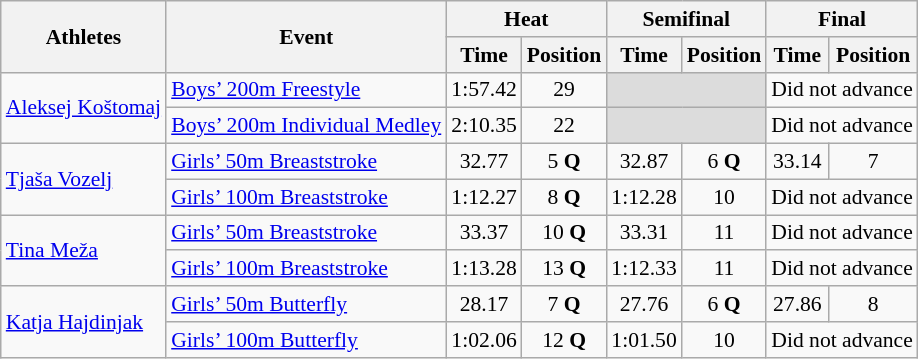<table class="wikitable" border="1" style="font-size:90%">
<tr>
<th rowspan=2>Athletes</th>
<th rowspan=2>Event</th>
<th colspan=2>Heat</th>
<th colspan=2>Semifinal</th>
<th colspan=2>Final</th>
</tr>
<tr>
<th>Time</th>
<th>Position</th>
<th>Time</th>
<th>Position</th>
<th>Time</th>
<th>Position</th>
</tr>
<tr>
<td rowspan=2><a href='#'>Aleksej Koštomaj</a></td>
<td><a href='#'>Boys’ 200m Freestyle</a></td>
<td align=center>1:57.42</td>
<td align=center>29</td>
<td colspan=2 bgcolor=#DCDCDC></td>
<td colspan="2" align=center>Did not advance</td>
</tr>
<tr>
<td><a href='#'>Boys’ 200m Individual Medley</a></td>
<td align=center>2:10.35</td>
<td align=center>22</td>
<td colspan=2 bgcolor=#DCDCDC></td>
<td colspan="2" align=center>Did not advance</td>
</tr>
<tr>
<td rowspan=2><a href='#'>Tjaša Vozelj</a></td>
<td><a href='#'>Girls’ 50m Breaststroke</a></td>
<td align=center>32.77</td>
<td align=center>5 <strong>Q</strong></td>
<td align=center>32.87</td>
<td align=center>6 <strong>Q</strong></td>
<td align=center>33.14</td>
<td align=center>7</td>
</tr>
<tr>
<td><a href='#'>Girls’ 100m Breaststroke</a></td>
<td align=center>1:12.27</td>
<td align=center>8 <strong>Q</strong></td>
<td align=center>1:12.28</td>
<td align=center>10</td>
<td colspan="2" align=center>Did not advance</td>
</tr>
<tr>
<td rowspan=2><a href='#'>Tina Meža</a></td>
<td><a href='#'>Girls’ 50m Breaststroke</a></td>
<td align=center>33.37</td>
<td align=center>10 <strong>Q</strong></td>
<td align=center>33.31</td>
<td align=center>11</td>
<td colspan="2" align=center>Did not advance</td>
</tr>
<tr>
<td><a href='#'>Girls’ 100m Breaststroke</a></td>
<td align=center>1:13.28</td>
<td align=center>13 <strong>Q</strong></td>
<td align=center>1:12.33</td>
<td align=center>11</td>
<td colspan="2" align=center>Did not advance</td>
</tr>
<tr>
<td rowspan=2><a href='#'>Katja Hajdinjak</a></td>
<td><a href='#'>Girls’ 50m Butterfly</a></td>
<td align=center>28.17</td>
<td align=center>7 <strong>Q</strong></td>
<td align=center>27.76</td>
<td align=center>6 <strong>Q</strong></td>
<td align=center>27.86</td>
<td align=center>8</td>
</tr>
<tr>
<td><a href='#'>Girls’ 100m Butterfly</a></td>
<td align=center>1:02.06</td>
<td align=center>12 <strong>Q</strong></td>
<td align=center>1:01.50</td>
<td align=center>10</td>
<td colspan="2" align=center>Did not advance</td>
</tr>
</table>
